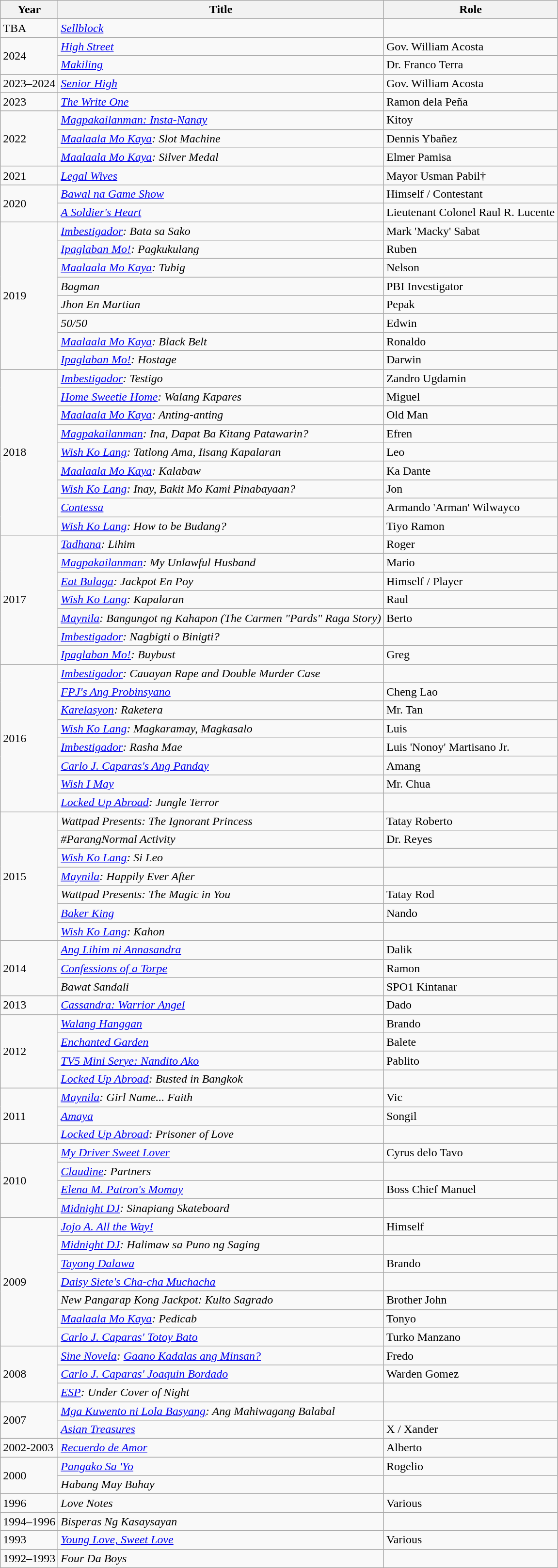<table class="wikitable sortable">
<tr>
<th>Year</th>
<th>Title</th>
<th>Role</th>
</tr>
<tr>
<td>TBA</td>
<td><em><a href='#'>Sellblock</a></em></td>
<td></td>
</tr>
<tr>
<td rowspan="2">2024</td>
<td><em><a href='#'>High Street</a></em></td>
<td>Gov. William Acosta</td>
</tr>
<tr>
<td><em><a href='#'>Makiling</a></em></td>
<td>Dr. Franco Terra</td>
</tr>
<tr>
<td>2023–2024</td>
<td><em><a href='#'>Senior High</a></em></td>
<td>Gov. William Acosta</td>
</tr>
<tr>
<td>2023</td>
<td><em><a href='#'>The Write One</a></em></td>
<td>Ramon dela Peña</td>
</tr>
<tr>
<td rowspan="3">2022</td>
<td><em><a href='#'>Magpakailanman: Insta-Nanay</a></em></td>
<td>Kitoy</td>
</tr>
<tr>
<td><em><a href='#'>Maalaala Mo Kaya</a>: Slot Machine</em></td>
<td>Dennis Ybañez</td>
</tr>
<tr>
<td><em><a href='#'>Maalaala Mo Kaya</a>: Silver Medal</em></td>
<td>Elmer Pamisa </td>
</tr>
<tr>
<td>2021</td>
<td><em><a href='#'>Legal Wives</a></em></td>
<td>Mayor Usman Pabil†</td>
</tr>
<tr>
<td rowspan="2">2020</td>
<td><em><a href='#'>Bawal na Game Show</a></em></td>
<td>Himself / Contestant</td>
</tr>
<tr>
<td><em><a href='#'>A Soldier's Heart</a></em></td>
<td>Lieutenant Colonel Raul R. Lucente</td>
</tr>
<tr>
<td rowspan="8">2019</td>
<td><em><a href='#'>Imbestigador</a>: Bata sa Sako</em></td>
<td>Mark 'Macky' Sabat</td>
</tr>
<tr>
<td><em><a href='#'>Ipaglaban Mo!</a>: Pagkukulang</em></td>
<td>Ruben</td>
</tr>
<tr>
<td><em><a href='#'>Maalaala Mo Kaya</a>: Tubig</em></td>
<td>Nelson </td>
</tr>
<tr>
<td><em>Bagman</em></td>
<td>PBI Investigator</td>
</tr>
<tr>
<td><em>Jhon En Martian</em></td>
<td>Pepak </td>
</tr>
<tr>
<td><em>50/50</em></td>
<td>Edwin</td>
</tr>
<tr>
<td><em><a href='#'>Maalaala Mo Kaya</a>: Black Belt</em></td>
<td>Ronaldo</td>
</tr>
<tr>
<td><em><a href='#'>Ipaglaban Mo!</a>: Hostage</em></td>
<td>Darwin </td>
</tr>
<tr>
<td rowspan="9">2018</td>
<td><em><a href='#'>Imbestigador</a>: Testigo</em></td>
<td>Zandro Ugdamin</td>
</tr>
<tr>
<td><em><a href='#'>Home Sweetie Home</a>: Walang Kapares</em></td>
<td>Miguel</td>
</tr>
<tr>
<td><em><a href='#'>Maalaala Mo Kaya</a>: Anting-anting</em></td>
<td>Old Man </td>
</tr>
<tr>
<td><em><a href='#'>Magpakailanman</a>: Ina, Dapat Ba Kitang Patawarin?</em></td>
<td>Efren</td>
</tr>
<tr>
<td><em><a href='#'>Wish Ko Lang</a>: Tatlong Ama, Iisang Kapalaran</em></td>
<td>Leo </td>
</tr>
<tr>
<td><em><a href='#'>Maalaala Mo Kaya</a>: Kalabaw</em></td>
<td>Ka Dante</td>
</tr>
<tr>
<td><em><a href='#'>Wish Ko Lang</a>: Inay, Bakit Mo Kami Pinabayaan?</em></td>
<td>Jon</td>
</tr>
<tr>
<td><em><a href='#'>Contessa</a></em></td>
<td>Armando 'Arman' Wilwayco </td>
</tr>
<tr>
<td><em><a href='#'>Wish Ko Lang</a>: How to be Budang?</em></td>
<td>Tiyo Ramon </td>
</tr>
<tr>
<td rowspan="7">2017</td>
<td><em><a href='#'>Tadhana</a>: Lihim</em></td>
<td>Roger </td>
</tr>
<tr>
<td><em><a href='#'>Magpakailanman</a>: My Unlawful Husband</em></td>
<td>Mario </td>
</tr>
<tr>
<td><em><a href='#'>Eat Bulaga</a>: Jackpot En Poy</em></td>
<td>Himself / Player </td>
</tr>
<tr>
<td><em><a href='#'>Wish Ko Lang</a>: Kapalaran</em></td>
<td>Raul </td>
</tr>
<tr>
<td><em><a href='#'>Maynila</a>: Bangungot ng Kahapon (The Carmen "Pards" Raga Story)</em></td>
<td>Berto </td>
</tr>
<tr>
<td><em><a href='#'>Imbestigador</a>: Nagbigti o Binigti?</em></td>
<td></td>
</tr>
<tr>
<td><em><a href='#'>Ipaglaban Mo!</a>: Buybust</em></td>
<td>Greg</td>
</tr>
<tr>
<td rowspan="8">2016</td>
<td><em><a href='#'>Imbestigador</a>: Cauayan Rape and Double Murder Case</em></td>
<td></td>
</tr>
<tr>
<td><em><a href='#'>FPJ's Ang Probinsyano</a></em></td>
<td>Cheng Lao</td>
</tr>
<tr>
<td><em><a href='#'>Karelasyon</a>: Raketera</em></td>
<td>Mr. Tan</td>
</tr>
<tr>
<td><em><a href='#'>Wish Ko Lang</a>: Magkaramay, Magkasalo</em></td>
<td>Luis </td>
</tr>
<tr>
<td><em><a href='#'>Imbestigador</a>: Rasha Mae</em></td>
<td>Luis 'Nonoy' Martisano Jr.  </td>
</tr>
<tr>
<td><em><a href='#'>Carlo J. Caparas's Ang Panday</a></em></td>
<td>Amang</td>
</tr>
<tr>
<td><em><a href='#'>Wish I May</a></em></td>
<td>Mr. Chua</td>
</tr>
<tr>
<td><em><a href='#'>Locked Up Abroad</a>: Jungle Terror</em></td>
<td></td>
</tr>
<tr>
<td rowspan="7">2015</td>
<td><em>Wattpad Presents: The Ignorant Princess</em></td>
<td>Tatay Roberto</td>
</tr>
<tr>
<td><em>#ParangNormal Activity</em></td>
<td>Dr. Reyes </td>
</tr>
<tr>
<td><em><a href='#'>Wish Ko Lang</a>: Si Leo</em></td>
<td></td>
</tr>
<tr>
<td><em><a href='#'>Maynila</a>: Happily Ever After</em></td>
<td></td>
</tr>
<tr>
<td><em>Wattpad Presents: The Magic in You</em></td>
<td>Tatay Rod</td>
</tr>
<tr>
<td><em><a href='#'>Baker King</a></em></td>
<td>Nando </td>
</tr>
<tr>
<td><em><a href='#'>Wish Ko Lang</a>: Kahon</em></td>
<td></td>
</tr>
<tr>
<td rowspan="3">2014</td>
<td><em><a href='#'>Ang Lihim ni Annasandra</a></em></td>
<td>Dalik</td>
</tr>
<tr>
<td><em><a href='#'>Confessions of a Torpe</a></em></td>
<td>Ramon</td>
</tr>
<tr>
<td><em>Bawat Sandali</em></td>
<td>SPO1 Kintanar </td>
</tr>
<tr>
<td>2013</td>
<td><em><a href='#'>Cassandra: Warrior Angel</a></em></td>
<td>Dado </td>
</tr>
<tr>
<td rowspan="4">2012</td>
<td><em><a href='#'>Walang Hanggan</a></em></td>
<td>Brando</td>
</tr>
<tr>
<td><em><a href='#'>Enchanted Garden</a></em></td>
<td>Balete</td>
</tr>
<tr>
<td><em><a href='#'>TV5 Mini Serye: Nandito Ako</a></em></td>
<td>Pablito </td>
</tr>
<tr>
<td><em><a href='#'>Locked Up Abroad</a>: Busted in Bangkok</em></td>
<td></td>
</tr>
<tr>
<td rowspan="3">2011</td>
<td><em><a href='#'>Maynila</a>: Girl Name... Faith</em></td>
<td>Vic</td>
</tr>
<tr>
<td><em><a href='#'>Amaya</a></em></td>
<td>Songil </td>
</tr>
<tr>
<td><em><a href='#'>Locked Up Abroad</a>: Prisoner of Love</em></td>
<td></td>
</tr>
<tr>
<td rowspan="4">2010</td>
<td><em><a href='#'>My Driver Sweet Lover</a></em></td>
<td>Cyrus delo Tavo</td>
</tr>
<tr>
<td><em><a href='#'>Claudine</a>: Partners</em></td>
<td></td>
</tr>
<tr>
<td><em><a href='#'>Elena M. Patron's Momay</a></em></td>
<td>Boss Chief Manuel</td>
</tr>
<tr>
<td><em><a href='#'>Midnight DJ</a>: Sinapiang Skateboard</em></td>
<td></td>
</tr>
<tr>
<td rowspan="7">2009</td>
<td><em><a href='#'>Jojo A. All the Way!</a></em></td>
<td>Himself </td>
</tr>
<tr>
<td><em><a href='#'>Midnight DJ</a>: Halimaw sa Puno ng Saging</em></td>
<td></td>
</tr>
<tr>
<td><em><a href='#'>Tayong Dalawa</a></em></td>
<td>Brando</td>
</tr>
<tr>
<td><em><a href='#'>Daisy Siete's Cha-cha Muchacha</a></em></td>
<td></td>
</tr>
<tr>
<td><em>New Pangarap Kong Jackpot: Kulto Sagrado</em></td>
<td>Brother John</td>
</tr>
<tr>
<td><em><a href='#'>Maalaala Mo Kaya</a>: Pedicab</em></td>
<td>Tonyo</td>
</tr>
<tr>
<td><em><a href='#'>Carlo J. Caparas' Totoy Bato</a></em></td>
<td>Turko Manzano</td>
</tr>
<tr>
<td rowspan="3">2008</td>
<td><em><a href='#'>Sine Novela</a>: <a href='#'>Gaano Kadalas ang Minsan?</a></em></td>
<td>Fredo </td>
</tr>
<tr>
<td><em><a href='#'>Carlo J. Caparas' Joaquin Bordado</a></em></td>
<td>Warden Gomez </td>
</tr>
<tr>
<td><em><a href='#'>ESP</a>: Under Cover of Night</em></td>
<td></td>
</tr>
<tr>
<td rowspan="2">2007</td>
<td><em><a href='#'>Mga Kuwento ni Lola Basyang</a>: Ang Mahiwagang Balabal</em></td>
<td></td>
</tr>
<tr>
<td><em><a href='#'>Asian Treasures</a></em></td>
<td>X / Xander </td>
</tr>
<tr>
<td>2002-2003</td>
<td><em><a href='#'>Recuerdo de Amor</a></em></td>
<td>Alberto</td>
</tr>
<tr>
<td rowspan="2">2000</td>
<td><em><a href='#'>Pangako Sa 'Yo</a></em></td>
<td>Rogelio </td>
</tr>
<tr>
<td><em>Habang May Buhay</em></td>
<td></td>
</tr>
<tr>
<td>1996</td>
<td><em>Love Notes</em></td>
<td>Various</td>
</tr>
<tr>
<td>1994–1996</td>
<td><em>Bisperas Ng Kasaysayan</em></td>
<td></td>
</tr>
<tr>
<td>1993</td>
<td><em><a href='#'>Young Love, Sweet Love</a></em></td>
<td>Various</td>
</tr>
<tr>
<td>1992–1993</td>
<td><em>Four Da Boys</em></td>
<td></td>
</tr>
</table>
